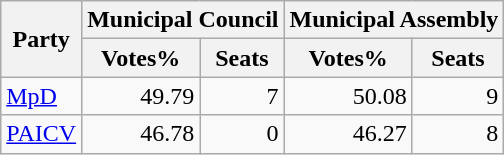<table class="wikitable sortable" style=text-align:right>
<tr>
<th rowspan=2>Party</th>
<th colspan=2>Municipal Council</th>
<th colspan=2>Municipal Assembly</th>
</tr>
<tr>
<th>Votes%</th>
<th>Seats</th>
<th>Votes%</th>
<th>Seats</th>
</tr>
<tr>
<td align=left><a href='#'>MpD</a></td>
<td>49.79</td>
<td>7</td>
<td>50.08</td>
<td>9</td>
</tr>
<tr>
<td align=left><a href='#'>PAICV</a></td>
<td>46.78</td>
<td>0</td>
<td>46.27</td>
<td>8</td>
</tr>
</table>
